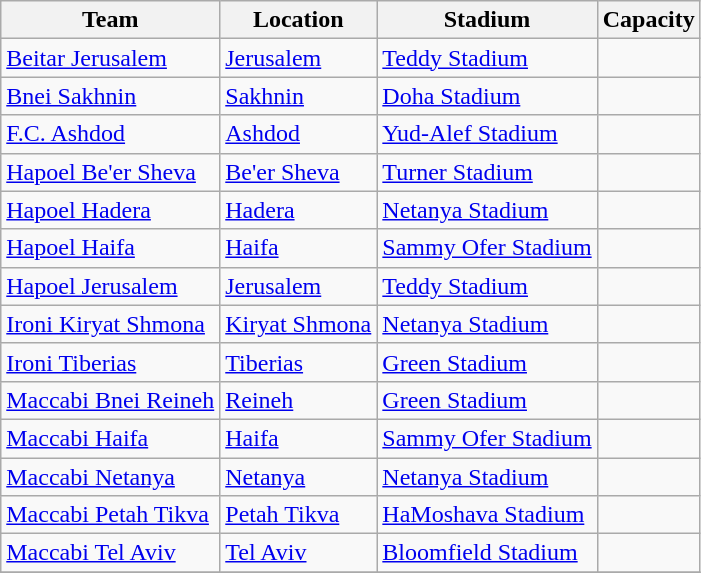<table class="wikitable sortable">
<tr>
<th>Team</th>
<th>Location</th>
<th>Stadium</th>
<th>Capacity</th>
</tr>
<tr>
<td><a href='#'>Beitar Jerusalem</a></td>
<td><a href='#'>Jerusalem</a></td>
<td><a href='#'>Teddy Stadium</a></td>
<td style="text-align:center"></td>
</tr>
<tr>
<td><a href='#'>Bnei Sakhnin</a></td>
<td><a href='#'>Sakhnin</a></td>
<td><a href='#'>Doha Stadium</a></td>
<td style="text-align:center"></td>
</tr>
<tr>
<td><a href='#'>F.C. Ashdod</a></td>
<td><a href='#'>Ashdod</a></td>
<td><a href='#'>Yud-Alef Stadium</a></td>
<td style="text-align:center"></td>
</tr>
<tr>
<td><a href='#'>Hapoel Be'er Sheva</a></td>
<td><a href='#'>Be'er Sheva</a></td>
<td><a href='#'>Turner Stadium</a></td>
<td style="text-align:center"></td>
</tr>
<tr>
<td><a href='#'>Hapoel Hadera</a></td>
<td><a href='#'>Hadera</a></td>
<td><a href='#'>Netanya Stadium</a></td>
<td style="text-align:center"></td>
</tr>
<tr>
<td><a href='#'>Hapoel Haifa</a></td>
<td><a href='#'>Haifa</a></td>
<td><a href='#'>Sammy Ofer Stadium</a></td>
<td style="text-align:center"></td>
</tr>
<tr>
<td><a href='#'>Hapoel Jerusalem</a></td>
<td><a href='#'>Jerusalem</a></td>
<td><a href='#'>Teddy Stadium</a></td>
<td style="text-align:center"></td>
</tr>
<tr>
<td><a href='#'>Ironi Kiryat Shmona</a></td>
<td><a href='#'>Kiryat Shmona</a></td>
<td><a href='#'>Netanya Stadium</a></td>
<td style="text-align:center"></td>
</tr>
<tr>
<td><a href='#'>Ironi Tiberias</a></td>
<td><a href='#'>Tiberias</a></td>
<td><a href='#'>Green Stadium</a></td>
<td align=center></td>
</tr>
<tr>
<td><a href='#'>Maccabi Bnei Reineh</a></td>
<td><a href='#'>Reineh</a></td>
<td><a href='#'>Green Stadium</a></td>
<td align=center></td>
</tr>
<tr>
<td><a href='#'>Maccabi Haifa</a></td>
<td><a href='#'>Haifa</a></td>
<td><a href='#'>Sammy Ofer Stadium</a></td>
<td style="text-align:center"></td>
</tr>
<tr>
<td><a href='#'>Maccabi Netanya</a></td>
<td><a href='#'>Netanya</a></td>
<td><a href='#'>Netanya Stadium</a></td>
<td style="text-align:center"></td>
</tr>
<tr>
<td><a href='#'>Maccabi Petah Tikva</a></td>
<td><a href='#'>Petah Tikva</a></td>
<td><a href='#'>HaMoshava Stadium</a></td>
<td style="text-align:center"></td>
</tr>
<tr>
<td><a href='#'>Maccabi Tel Aviv</a></td>
<td><a href='#'>Tel Aviv</a></td>
<td><a href='#'>Bloomfield Stadium</a></td>
<td style="text-align:center"></td>
</tr>
<tr>
</tr>
</table>
